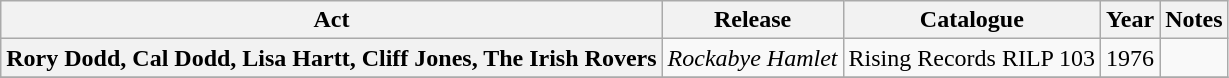<table class="wikitable plainrowheaders sortable">
<tr>
<th scope="col" class="unsortable">Act</th>
<th scope="col">Release</th>
<th scope="col">Catalogue</th>
<th scope="col">Year</th>
<th scope="col" class="unsortable">Notes</th>
</tr>
<tr>
<th scope="row">Rory Dodd, Cal Dodd, Lisa Hartt, Cliff Jones, The Irish Rovers</th>
<td><em>Rockabye Hamlet</em></td>
<td>Rising Records RILP 103</td>
<td>1976</td>
<td></td>
</tr>
<tr>
</tr>
</table>
